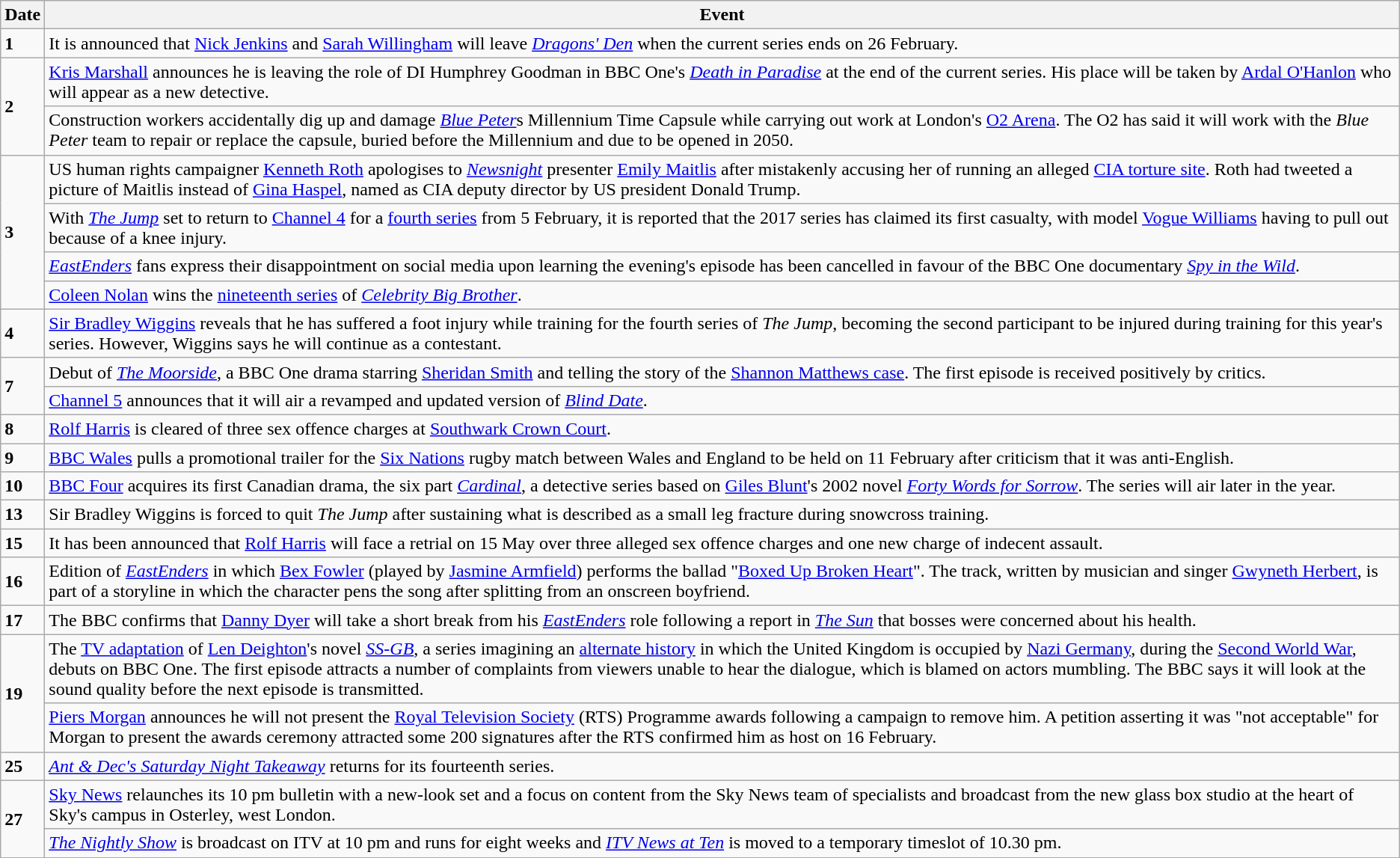<table class="wikitable">
<tr>
<th>Date</th>
<th>Event</th>
</tr>
<tr>
<td><strong>1</strong></td>
<td>It is announced that <a href='#'>Nick Jenkins</a> and <a href='#'>Sarah Willingham</a> will leave <em><a href='#'>Dragons' Den</a></em> when the current series ends on 26 February.</td>
</tr>
<tr>
<td rowspan=2><strong>2</strong></td>
<td><a href='#'>Kris Marshall</a> announces he is leaving the role of DI Humphrey Goodman in BBC One's <em><a href='#'>Death in Paradise</a></em> at the end of the current series. His place will be taken by <a href='#'>Ardal O'Hanlon</a> who will appear as a new detective.</td>
</tr>
<tr>
<td>Construction workers accidentally dig up and damage <em><a href='#'>Blue Peter</a></em>s Millennium Time Capsule while carrying out work at London's <a href='#'>O2 Arena</a>. The O2 has said it will work with the <em>Blue Peter</em> team to repair or replace the capsule, buried before the Millennium and due to be opened in 2050.</td>
</tr>
<tr>
<td rowspan=4><strong>3</strong></td>
<td>US human rights campaigner <a href='#'>Kenneth Roth</a> apologises to <em><a href='#'>Newsnight</a></em> presenter <a href='#'>Emily Maitlis</a> after mistakenly accusing her of running an alleged <a href='#'>CIA torture site</a>. Roth had tweeted a picture of Maitlis instead of <a href='#'>Gina Haspel</a>, named as CIA deputy director by US president Donald Trump.</td>
</tr>
<tr>
<td>With <em><a href='#'>The Jump</a></em> set to return to <a href='#'>Channel 4</a> for a <a href='#'>fourth series</a> from 5 February, it is reported that the 2017 series has claimed its first casualty, with model <a href='#'>Vogue Williams</a> having to pull out because of a knee injury.</td>
</tr>
<tr>
<td><em><a href='#'>EastEnders</a></em> fans express their disappointment on social media upon learning the evening's episode has been cancelled in favour of the BBC One documentary <em><a href='#'>Spy in the Wild</a></em>.</td>
</tr>
<tr>
<td><a href='#'>Coleen Nolan</a> wins the <a href='#'>nineteenth series</a> of <em><a href='#'>Celebrity Big Brother</a></em>.</td>
</tr>
<tr>
<td><strong>4</strong></td>
<td><a href='#'>Sir Bradley Wiggins</a> reveals that he has suffered a foot injury while training for the fourth series of <em>The Jump</em>, becoming the second participant to be injured during training for this year's series. However, Wiggins says he will continue as a contestant.</td>
</tr>
<tr>
<td rowspan=2><strong>7</strong></td>
<td>Debut of <em><a href='#'>The Moorside</a></em>, a BBC One drama starring <a href='#'>Sheridan Smith</a> and telling the story of the <a href='#'>Shannon Matthews case</a>. The first episode is received positively by critics.</td>
</tr>
<tr>
<td><a href='#'>Channel 5</a> announces that it will air a revamped and updated version of <em><a href='#'>Blind Date</a></em>.</td>
</tr>
<tr>
<td><strong>8</strong></td>
<td><a href='#'>Rolf Harris</a> is cleared of three sex offence charges at <a href='#'>Southwark Crown Court</a>.</td>
</tr>
<tr>
<td><strong>9</strong></td>
<td><a href='#'>BBC Wales</a> pulls a promotional trailer for the <a href='#'>Six Nations</a> rugby match between Wales and England to be held on 11 February after criticism that it was anti-English.</td>
</tr>
<tr>
<td><strong>10</strong></td>
<td><a href='#'>BBC Four</a> acquires its first Canadian drama, the six part <em><a href='#'>Cardinal</a></em>, a detective series based on <a href='#'>Giles Blunt</a>'s 2002 novel <em><a href='#'>Forty Words for Sorrow</a></em>. The series will air later in the year.</td>
</tr>
<tr>
<td><strong>13</strong></td>
<td>Sir Bradley Wiggins is forced to quit <em>The Jump</em> after sustaining what is described as a small leg fracture during snowcross training.</td>
</tr>
<tr>
<td><strong>15</strong></td>
<td>It has been announced that <a href='#'>Rolf Harris</a> will face a retrial on 15 May over three alleged sex offence charges and one new charge of indecent assault.</td>
</tr>
<tr>
<td><strong>16</strong></td>
<td>Edition of <em><a href='#'>EastEnders</a></em> in which <a href='#'>Bex Fowler</a> (played by <a href='#'>Jasmine Armfield</a>) performs the ballad "<a href='#'>Boxed Up Broken Heart</a>". The track, written by musician and singer <a href='#'>Gwyneth Herbert</a>, is part of a storyline in which the character pens the song after splitting from an onscreen boyfriend.</td>
</tr>
<tr>
<td><strong>17</strong></td>
<td>The BBC confirms that <a href='#'>Danny Dyer</a> will take a short break from his <em><a href='#'>EastEnders</a></em> role following a report in <em><a href='#'>The Sun</a></em> that bosses were concerned about his health.</td>
</tr>
<tr>
<td rowspan=2><strong>19</strong></td>
<td>The <a href='#'>TV adaptation</a> of <a href='#'>Len Deighton</a>'s novel <em><a href='#'>SS-GB</a></em>, a series imagining an <a href='#'>alternate history</a> in which the United Kingdom is occupied by <a href='#'>Nazi Germany</a>, during the <a href='#'>Second World War</a>, debuts on BBC One. The first episode attracts a number of complaints from viewers unable to hear the dialogue, which is blamed on actors mumbling. The BBC says it will look at the sound quality before the next episode is transmitted.</td>
</tr>
<tr>
<td><a href='#'>Piers Morgan</a> announces he will not present the <a href='#'>Royal Television Society</a> (RTS) Programme awards following a campaign to remove him. A petition asserting it was "not acceptable" for Morgan to present the awards ceremony attracted some 200 signatures after the RTS confirmed him as host on 16 February.</td>
</tr>
<tr>
<td><strong>25</strong></td>
<td><em><a href='#'>Ant & Dec's Saturday Night Takeaway</a></em> returns for its fourteenth series.</td>
</tr>
<tr>
<td rowspan=2><strong>27</strong></td>
<td><a href='#'>Sky News</a> relaunches its 10 pm bulletin with a new-look set and a focus on content from the Sky News team of specialists and broadcast from the new glass box studio at the heart of Sky's campus in Osterley, west London.</td>
</tr>
<tr>
<td><em><a href='#'>The Nightly Show</a></em> is broadcast on ITV at 10 pm and runs for eight weeks and <em><a href='#'>ITV News at Ten</a></em> is moved to a temporary timeslot of 10.30 pm.</td>
</tr>
</table>
